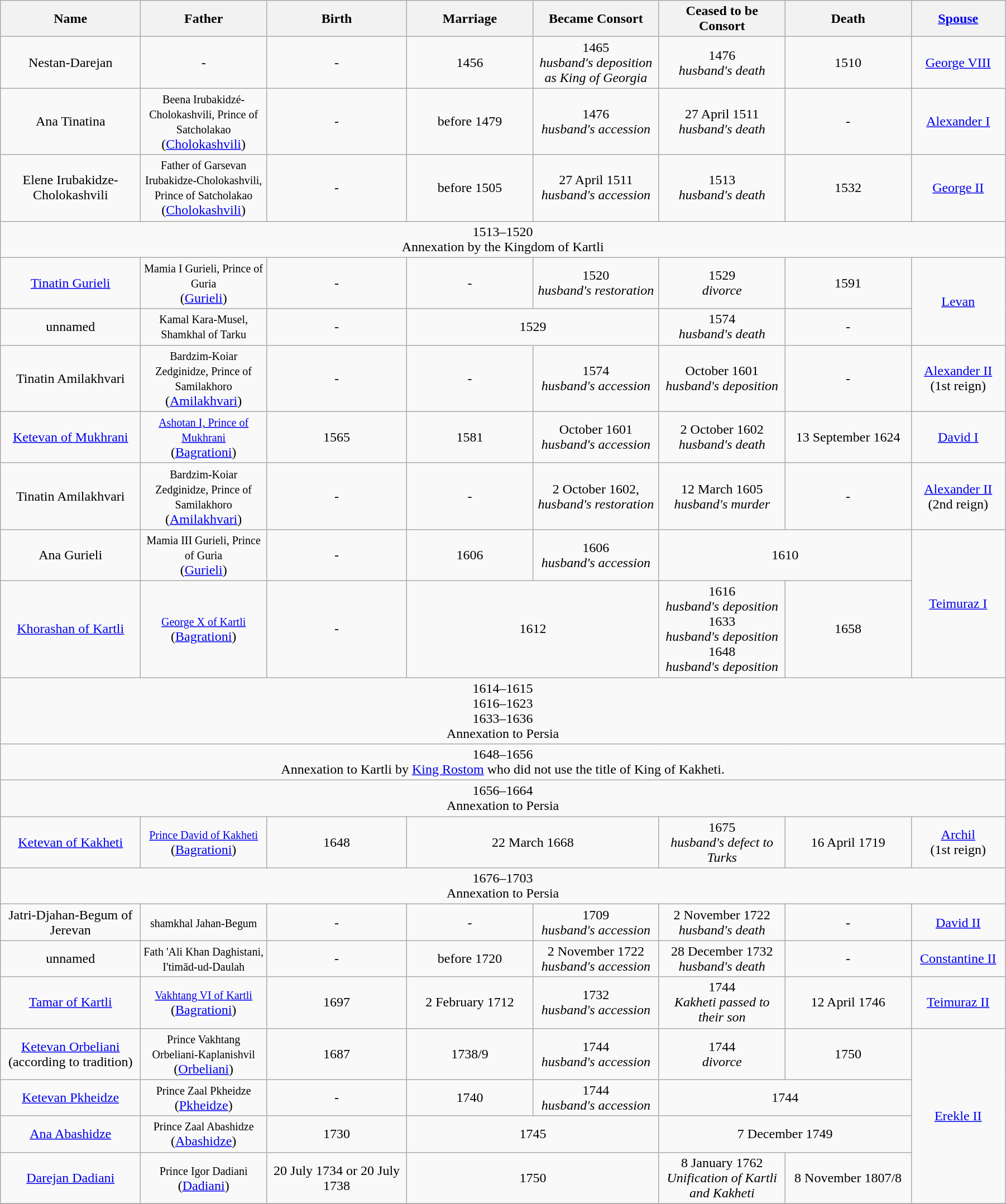<table width=95% class="wikitable">
<tr>
<th width = "10%">Name</th>
<th width = "9%">Father</th>
<th width = "10%">Birth</th>
<th width = "9%">Marriage</th>
<th width = "9%">Became Consort</th>
<th width = "9%">Ceased to be Consort</th>
<th width = "9%">Death</th>
<th width = "6%"><a href='#'>Spouse</a></th>
</tr>
<tr>
<td align="center">Nestan-Darejan</td>
<td align="center">-</td>
<td align="center">-</td>
<td align="center">1456</td>
<td align="center">1465<br><em>husband's deposition as King of Georgia</em></td>
<td align="center">1476<br><em>husband's death</em></td>
<td align="center">1510</td>
<td align="center"><a href='#'>George VIII</a></td>
</tr>
<tr>
<td align="center">Ana Tinatina</td>
<td align="center"><small>Beena Irubakidzé-Cholokashvili, Prince of Satcholakao</small><br>(<a href='#'>Cholokashvili</a>)</td>
<td align="center">-</td>
<td align="center">before 1479</td>
<td align="center">1476<br><em>husband's accession</em></td>
<td align="center">27 April 1511<br><em>husband's death</em></td>
<td align="center">-</td>
<td align="center"><a href='#'>Alexander I</a></td>
</tr>
<tr>
<td align="center">Elene Irubakidze-Cholokashvili</td>
<td align="center"><small>Father of Garsevan Irubakidze-Cholokashvili, Prince of Satcholakao</small><br>(<a href='#'>Cholokashvili</a>)</td>
<td align="center">-</td>
<td align="center">before 1505</td>
<td align="center">27 April 1511<br><em>husband's accession</em></td>
<td align="center">1513<br><em>husband's death</em></td>
<td align="center">1532</td>
<td align="center"><a href='#'>George II</a></td>
</tr>
<tr>
<td align="center" colspan="8">1513–1520<br>Annexation by the Kingdom of Kartli</td>
</tr>
<tr>
<td align="center"><a href='#'>Tinatin Gurieli</a></td>
<td align="center"><small>Mamia I Gurieli, Prince of Guria</small><br>(<a href='#'>Gurieli</a>)</td>
<td align="center">-</td>
<td align="center">-</td>
<td align="center">1520<br><em>husband's restoration</em></td>
<td align="center">1529<br><em>divorce</em></td>
<td align="center">1591</td>
<td align="center" rowspan="2"><a href='#'>Levan</a></td>
</tr>
<tr>
<td align="center">unnamed</td>
<td align="center"><small>Kamal Kara-Musel, Shamkhal of Tarku</small></td>
<td align="center">-</td>
<td align="center" colspan="2">1529</td>
<td align="center">1574<br><em>husband's death</em></td>
<td align="center">-</td>
</tr>
<tr>
<td align="center">Tinatin Amilakhvari</td>
<td align="center"><small>Bardzim-Koiar Zedginidze, Prince of Samilakhoro</small><br>(<a href='#'>Amilakhvari</a>)</td>
<td align="center">-</td>
<td align="center">-</td>
<td align="center">1574<br><em>husband's accession</em></td>
<td align="center">October 1601<br><em>husband's deposition</em></td>
<td align="center">-</td>
<td align="center"><a href='#'>Alexander II</a><br>(1st reign)</td>
</tr>
<tr>
<td align="center"><a href='#'>Ketevan of Mukhrani</a></td>
<td align="center"><small><a href='#'>Ashotan I, Prince of Mukhrani</a></small><br>(<a href='#'>Bagrationi</a>)</td>
<td align="center">1565</td>
<td align="center">1581</td>
<td align="center">October 1601<br><em>husband's accession</em></td>
<td align="center">2 October 1602<br><em>husband's death</em></td>
<td align="center">13 September 1624</td>
<td align="center"><a href='#'>David I</a></td>
</tr>
<tr>
<td align="center">Tinatin Amilakhvari</td>
<td align="center"><small>Bardzim-Koiar Zedginidze, Prince of Samilakhoro</small><br>(<a href='#'>Amilakhvari</a>)</td>
<td align="center">-</td>
<td align="center">-</td>
<td align="center">2 October 1602,<br><em>husband's restoration</em></td>
<td align="center">12 March 1605<br><em>husband's murder</em></td>
<td align="center">-</td>
<td align="center"><a href='#'>Alexander II</a><br>(2nd reign)</td>
</tr>
<tr>
<td align="center">Ana Gurieli</td>
<td align="center"><small>Mamia III Gurieli, Prince of Guria</small><br>(<a href='#'>Gurieli</a>)</td>
<td align="center">-</td>
<td align="center">1606</td>
<td align="center">1606<br><em>husband's accession</em></td>
<td align="center" colspan="2">1610</td>
<td align="center" rowspan="2"><a href='#'>Teimuraz I</a></td>
</tr>
<tr>
<td align="center"><a href='#'>Khorashan of Kartli</a></td>
<td align="center"><small><a href='#'>George X of Kartli</a></small><br>(<a href='#'>Bagrationi</a>)</td>
<td align="center">-</td>
<td align="center" colspan="2">1612</td>
<td align="center">1616<br><em>husband's deposition</em><br>1633<br><em>husband's deposition</em><br>1648<br><em>husband's deposition</em></td>
<td align="center">1658</td>
</tr>
<tr>
<td align="center" colspan="8">1614–1615<br>1616–1623<br>1633–1636<br>Annexation to Persia</td>
</tr>
<tr>
<td align="center" colspan="8">1648–1656<br>Annexation to Kartli by <a href='#'>King Rostom</a> who did not use the title of King of Kakheti.</td>
</tr>
<tr>
<td align="center" colspan="8">1656–1664<br> Annexation to Persia</td>
</tr>
<tr>
<td align="center"><a href='#'>Ketevan of Kakheti</a></td>
<td align="center"><small><a href='#'>Prince David of Kakheti</a></small><br>(<a href='#'>Bagrationi</a>)</td>
<td align="center">1648</td>
<td align="center" colspan="2">22 March 1668</td>
<td align="center">1675<br><em>husband's defect to Turks</em></td>
<td align="center">16 April 1719</td>
<td align="center"><a href='#'>Archil</a><br>(1st reign)</td>
</tr>
<tr>
<td align="center" colspan="8">1676–1703<br> Annexation to Persia</td>
</tr>
<tr>
<td align="center">Jatri-Djahan-Begum of Jerevan</td>
<td align="center"><small>shamkhal Jahan-Begum</small></td>
<td align="center">-</td>
<td align="center">-</td>
<td align="center">1709<br><em>husband's accession</em></td>
<td align="center">2 November 1722<br><em>husband's death</em></td>
<td align="center">-</td>
<td align="center"><a href='#'>David II</a></td>
</tr>
<tr>
<td align="center">unnamed</td>
<td align="center"><small>Fath 'Ali Khan Daghistani, I'timād-ud-Daulah</small></td>
<td align="center">-</td>
<td align="center">before 1720</td>
<td align="center">2 November 1722<br><em>husband's accession</em></td>
<td align="center">28 December 1732<br><em>husband's death</em></td>
<td align="center">-</td>
<td align="center"><a href='#'>Constantine II</a></td>
</tr>
<tr>
<td align="center"><a href='#'>Tamar of Kartli</a></td>
<td align="center"><small><a href='#'>Vakhtang VI of Kartli</a></small><br>(<a href='#'>Bagrationi</a>)</td>
<td align="center">1697</td>
<td align="center">2 February 1712</td>
<td align="center">1732<br><em>husband's accession</em></td>
<td align="center">1744<br><em>Kakheti passed to their son</em></td>
<td align="center">12 April 1746</td>
<td align="center"><a href='#'>Teimuraz II</a></td>
</tr>
<tr>
<td align="center"><a href='#'>Ketevan Orbeliani</a><br>(according to tradition)</td>
<td align="center"><small>Prince Vakhtang Orbeliani-Kaplanishvil</small><br>(<a href='#'>Orbeliani</a>)</td>
<td align="center">1687</td>
<td align="center">1738/9</td>
<td align="center">1744<br><em>husband's accession</em></td>
<td align="center">1744<br><em>divorce</em></td>
<td align="center">1750</td>
<td align="center" rowspan="4"><a href='#'>Erekle II</a></td>
</tr>
<tr>
<td align="center"><a href='#'>Ketevan Pkheidze</a></td>
<td align="center"><small>Prince Zaal Pkheidze</small><br>(<a href='#'>Pkheidze</a>)</td>
<td align="center">-</td>
<td align="center">1740</td>
<td align="center">1744<br><em>husband's accession</em></td>
<td align="center" colspan="2">1744</td>
</tr>
<tr>
<td align="center"><a href='#'>Ana Abashidze</a></td>
<td align="center"><small>Prince Zaal Abashidze</small><br>(<a href='#'>Abashidze</a>)</td>
<td align="center">1730</td>
<td align="center" colspan="2">1745</td>
<td align="center" colspan="2">7 December 1749</td>
</tr>
<tr>
<td align="center"><a href='#'>Darejan Dadiani</a></td>
<td align="center"><small>Prince Igor Dadiani</small><br>(<a href='#'>Dadiani</a>)</td>
<td align="center">20 July 1734 or 20 July 1738</td>
<td align="center" colspan="2">1750</td>
<td align="center">8 January 1762<br><em>Unification of Kartli and Kakheti</em></td>
<td align="center">8 November 1807/8</td>
</tr>
<tr>
</tr>
</table>
